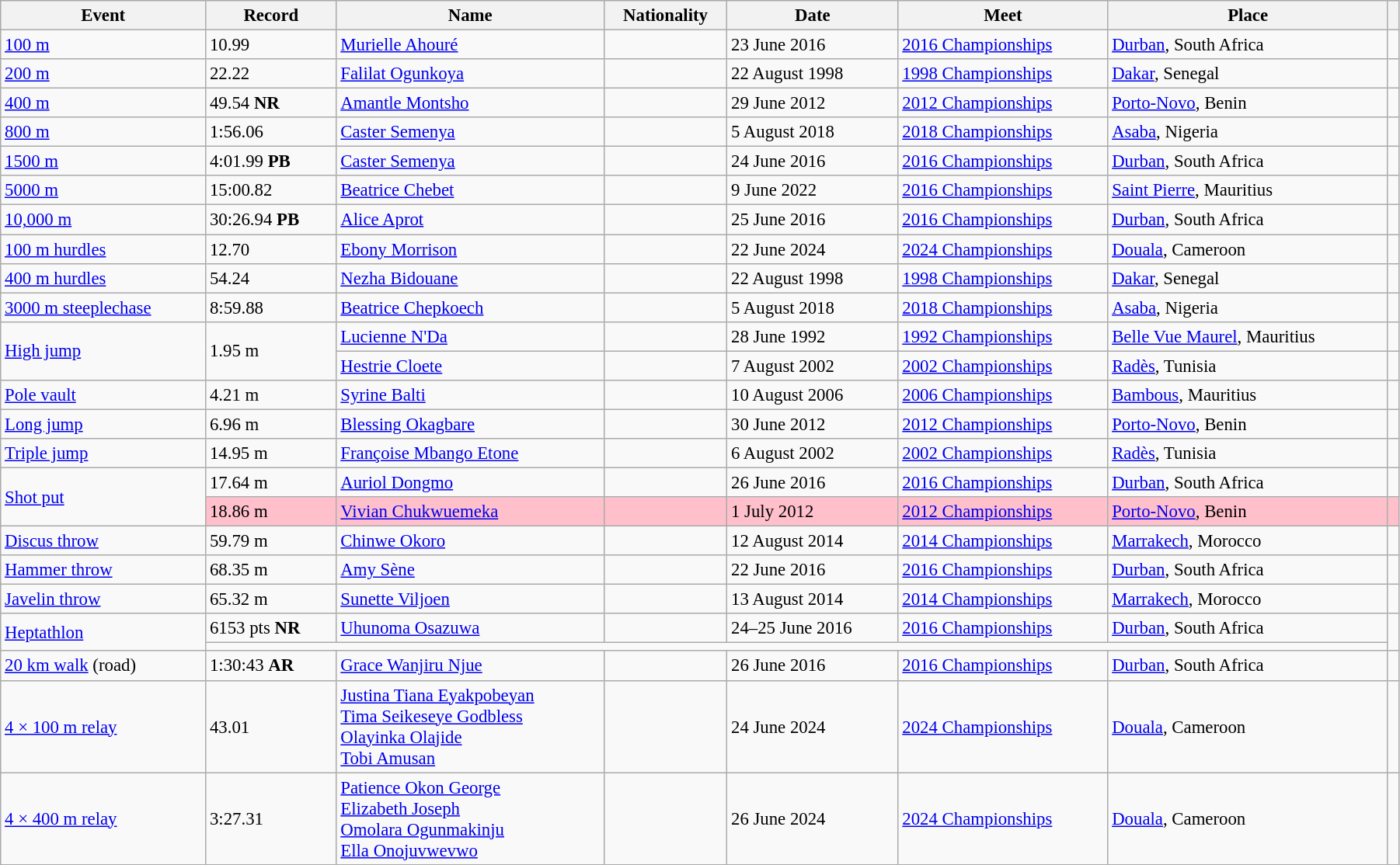<table class="wikitable" style="font-size:95%; width: 95%;">
<tr>
<th>Event</th>
<th>Record</th>
<th>Name</th>
<th>Nationality</th>
<th>Date</th>
<th>Meet</th>
<th>Place</th>
<th></th>
</tr>
<tr>
<td><a href='#'>100 m</a></td>
<td>10.99 </td>
<td><a href='#'>Murielle Ahouré</a></td>
<td></td>
<td>23 June 2016</td>
<td><a href='#'>2016 Championships</a></td>
<td><a href='#'>Durban</a>, South Africa</td>
<td></td>
</tr>
<tr>
<td><a href='#'>200 m</a></td>
<td>22.22</td>
<td><a href='#'>Falilat Ogunkoya</a></td>
<td></td>
<td>22 August 1998</td>
<td><a href='#'>1998 Championships</a></td>
<td><a href='#'>Dakar</a>, Senegal</td>
<td></td>
</tr>
<tr>
<td><a href='#'>400 m</a></td>
<td>49.54 <strong>NR</strong></td>
<td><a href='#'>Amantle Montsho</a></td>
<td></td>
<td>29 June 2012</td>
<td><a href='#'>2012 Championships</a></td>
<td><a href='#'>Porto-Novo</a>, Benin</td>
<td></td>
</tr>
<tr>
<td><a href='#'>800 m</a></td>
<td>1:56.06</td>
<td><a href='#'>Caster Semenya</a></td>
<td></td>
<td>5 August 2018</td>
<td><a href='#'>2018 Championships</a></td>
<td><a href='#'>Asaba</a>, Nigeria</td>
<td></td>
</tr>
<tr>
<td><a href='#'>1500 m</a></td>
<td>4:01.99 <strong>PB</strong></td>
<td><a href='#'>Caster Semenya</a></td>
<td></td>
<td>24 June 2016</td>
<td><a href='#'>2016 Championships</a></td>
<td><a href='#'>Durban</a>, South Africa</td>
<td></td>
</tr>
<tr>
<td><a href='#'>5000 m</a></td>
<td>15:00.82</td>
<td><a href='#'>Beatrice Chebet</a></td>
<td></td>
<td>9 June 2022</td>
<td><a href='#'>2016 Championships</a></td>
<td><a href='#'>Saint Pierre</a>, Mauritius</td>
<td></td>
</tr>
<tr>
<td><a href='#'>10,000 m</a></td>
<td>30:26.94 <strong>PB</strong></td>
<td><a href='#'>Alice Aprot</a></td>
<td></td>
<td>25 June 2016</td>
<td><a href='#'>2016 Championships</a></td>
<td><a href='#'>Durban</a>, South Africa</td>
<td></td>
</tr>
<tr>
<td><a href='#'>100 m hurdles</a></td>
<td>12.70  </td>
<td><a href='#'>Ebony Morrison</a></td>
<td></td>
<td>22 June 2024</td>
<td><a href='#'>2024 Championships</a></td>
<td><a href='#'>Douala</a>, Cameroon</td>
<td></td>
</tr>
<tr>
<td><a href='#'>400 m hurdles</a></td>
<td>54.24</td>
<td><a href='#'>Nezha Bidouane</a></td>
<td></td>
<td>22 August 1998</td>
<td><a href='#'>1998 Championships</a></td>
<td><a href='#'>Dakar</a>, Senegal</td>
<td></td>
</tr>
<tr>
<td><a href='#'>3000 m steeplechase</a></td>
<td>8:59.88</td>
<td><a href='#'>Beatrice Chepkoech</a></td>
<td></td>
<td>5 August 2018</td>
<td><a href='#'>2018 Championships</a></td>
<td><a href='#'>Asaba</a>, Nigeria</td>
<td></td>
</tr>
<tr>
<td rowspan=2><a href='#'>High jump</a></td>
<td rowspan=2>1.95 m</td>
<td><a href='#'>Lucienne N'Da</a></td>
<td></td>
<td>28 June 1992</td>
<td><a href='#'>1992 Championships</a></td>
<td><a href='#'>Belle Vue Maurel</a>, Mauritius</td>
<td></td>
</tr>
<tr>
<td><a href='#'>Hestrie Cloete</a></td>
<td></td>
<td>7 August 2002</td>
<td><a href='#'>2002 Championships</a></td>
<td><a href='#'>Radès</a>, Tunisia</td>
<td></td>
</tr>
<tr>
<td><a href='#'>Pole vault</a></td>
<td>4.21 m</td>
<td><a href='#'>Syrine Balti</a></td>
<td></td>
<td>10 August 2006</td>
<td><a href='#'>2006 Championships</a></td>
<td><a href='#'>Bambous</a>, Mauritius</td>
<td></td>
</tr>
<tr>
<td><a href='#'>Long jump</a></td>
<td>6.96 m </td>
<td><a href='#'>Blessing Okagbare</a></td>
<td></td>
<td>30 June 2012</td>
<td><a href='#'>2012 Championships</a></td>
<td><a href='#'>Porto-Novo</a>, Benin</td>
<td></td>
</tr>
<tr>
<td><a href='#'>Triple jump</a></td>
<td>14.95 m</td>
<td><a href='#'>Françoise Mbango Etone</a></td>
<td></td>
<td>6 August 2002</td>
<td><a href='#'>2002 Championships</a></td>
<td><a href='#'>Radès</a>, Tunisia</td>
<td></td>
</tr>
<tr>
<td rowspan=2><a href='#'>Shot put</a></td>
<td>17.64 m</td>
<td><a href='#'>Auriol Dongmo</a></td>
<td></td>
<td>26 June 2016</td>
<td><a href='#'>2016 Championships</a></td>
<td><a href='#'>Durban</a>, South Africa</td>
<td></td>
</tr>
<tr bgcolor=pink>
<td>18.86 m </td>
<td><a href='#'>Vivian Chukwuemeka</a></td>
<td></td>
<td>1 July 2012</td>
<td><a href='#'>2012 Championships</a></td>
<td><a href='#'>Porto-Novo</a>, Benin</td>
<td></td>
</tr>
<tr>
<td><a href='#'>Discus throw</a></td>
<td>59.79 m</td>
<td><a href='#'>Chinwe Okoro</a></td>
<td></td>
<td>12 August 2014</td>
<td><a href='#'>2014 Championships</a></td>
<td><a href='#'>Marrakech</a>, Morocco</td>
<td></td>
</tr>
<tr>
<td><a href='#'>Hammer throw</a></td>
<td>68.35 m</td>
<td><a href='#'>Amy Sène</a></td>
<td></td>
<td>22 June 2016</td>
<td><a href='#'>2016 Championships</a></td>
<td><a href='#'>Durban</a>, South Africa</td>
<td></td>
</tr>
<tr>
<td><a href='#'>Javelin throw</a></td>
<td>65.32 m</td>
<td><a href='#'>Sunette Viljoen</a></td>
<td></td>
<td>13 August 2014</td>
<td><a href='#'>2014 Championships</a></td>
<td><a href='#'>Marrakech</a>, Morocco</td>
<td></td>
</tr>
<tr>
<td rowspan=2><a href='#'>Heptathlon</a></td>
<td>6153 pts <strong>NR</strong></td>
<td><a href='#'>Uhunoma Osazuwa</a></td>
<td></td>
<td>24–25 June 2016</td>
<td><a href='#'>2016 Championships</a></td>
<td><a href='#'>Durban</a>, South Africa</td>
<td rowspan="2"></td>
</tr>
<tr>
<td colspan=6></td>
</tr>
<tr>
<td><a href='#'>20 km walk</a> (road)</td>
<td>1:30:43 <strong>AR</strong></td>
<td><a href='#'>Grace Wanjiru Njue</a></td>
<td></td>
<td>26 June 2016</td>
<td><a href='#'>2016 Championships</a></td>
<td><a href='#'>Durban</a>, South Africa</td>
<td></td>
</tr>
<tr>
<td><a href='#'>4 × 100 m relay</a></td>
<td>43.01</td>
<td><a href='#'>Justina Tiana Eyakpobeyan</a><br><a href='#'>Tima Seikeseye Godbless</a><br><a href='#'>Olayinka Olajide</a><br><a href='#'>Tobi Amusan</a></td>
<td></td>
<td>24 June 2024</td>
<td><a href='#'>2024 Championships</a></td>
<td><a href='#'>Douala</a>, Cameroon</td>
<td></td>
</tr>
<tr>
<td><a href='#'>4 × 400 m relay</a></td>
<td>3:27.31</td>
<td><a href='#'>Patience Okon George</a><br><a href='#'>Elizabeth Joseph</a><br><a href='#'>Omolara Ogunmakinju</a><br><a href='#'>Ella Onojuvwevwo</a></td>
<td></td>
<td>26 June 2024</td>
<td><a href='#'>2024 Championships</a></td>
<td><a href='#'>Douala</a>, Cameroon</td>
<td></td>
</tr>
</table>
